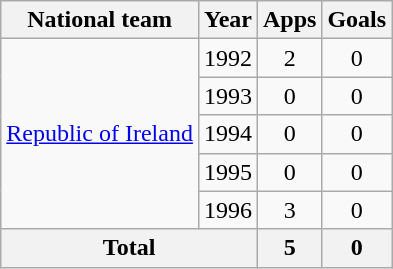<table class="wikitable" style="text-align:center">
<tr>
<th>National team</th>
<th>Year</th>
<th>Apps</th>
<th>Goals</th>
</tr>
<tr>
<td rowspan="5"><a href='#'>Republic of Ireland</a></td>
<td>1992</td>
<td>2</td>
<td>0</td>
</tr>
<tr>
<td>1993</td>
<td>0</td>
<td>0</td>
</tr>
<tr>
<td>1994</td>
<td>0</td>
<td>0</td>
</tr>
<tr>
<td>1995</td>
<td>0</td>
<td>0</td>
</tr>
<tr>
<td>1996</td>
<td>3</td>
<td>0</td>
</tr>
<tr>
<th colspan="2">Total</th>
<th>5</th>
<th>0</th>
</tr>
</table>
